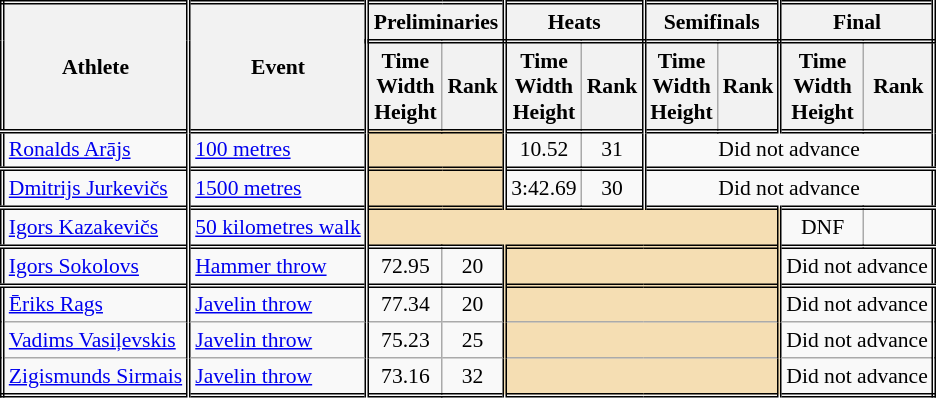<table class=wikitable style="font-size:90%; border: double;">
<tr>
<th rowspan="2" style="border-right:double">Athlete</th>
<th rowspan="2" style="border-right:double">Event</th>
<th colspan="2" style="border-right:double; border-bottom:double;">Preliminaries</th>
<th colspan="2" style="border-right:double; border-bottom:double;">Heats</th>
<th colspan="2" style="border-right:double; border-bottom:double;">Semifinals</th>
<th colspan="2" style="border-right:double; border-bottom:double;">Final</th>
</tr>
<tr>
<th>Time<br>Width<br>Height</th>
<th style="border-right:double">Rank</th>
<th>Time<br>Width<br>Height</th>
<th style="border-right:double">Rank</th>
<th>Time<br>Width<br>Height</th>
<th style="border-right:double">Rank</th>
<th>Time<br>Width<br>Height</th>
<th style="border-right:double">Rank</th>
</tr>
<tr style="border-top: double;">
<td style="border-right:double"><a href='#'>Ronalds Arājs</a></td>
<td style="border-right:double"><a href='#'>100 metres</a></td>
<td style="border-right:double" colspan= 2 bgcolor="wheat"></td>
<td align=center>10.52</td>
<td align=center style="border-right:double">31</td>
<td colspan="4" align=center>Did not advance</td>
</tr>
<tr style="border-top: double;">
<td style="border-right:double"><a href='#'>Dmitrijs Jurkevičs</a></td>
<td style="border-right:double"><a href='#'>1500 metres</a></td>
<td style="border-right:double" colspan= 2 bgcolor="wheat"></td>
<td align=center>3:42.69</td>
<td align=center style="border-right:double">30</td>
<td colspan="4" align=center>Did not advance</td>
</tr>
<tr style="border-top: double;">
<td style="border-right:double"><a href='#'>Igors Kazakevičs</a></td>
<td style="border-right:double"><a href='#'>50 kilometres walk</a></td>
<td style="border-right:double" colspan= 6 bgcolor="wheat"></td>
<td align=center>DNF</td>
<td align=center></td>
</tr>
<tr style="border-top: double;">
<td style="border-right:double"><a href='#'>Igors Sokolovs</a></td>
<td style="border-right:double"><a href='#'>Hammer throw</a></td>
<td align=center>72.95</td>
<td align=center style="border-right:double">20</td>
<td style="border-right:double" colspan= 4 bgcolor="wheat"></td>
<td colspan="2" align=center>Did not advance</td>
</tr>
<tr style="border-top: double;">
<td style="border-right:double"><a href='#'>Ēriks Rags</a></td>
<td style="border-right:double"><a href='#'>Javelin throw</a></td>
<td align=center>77.34</td>
<td align=center style="border-right:double">20</td>
<td style="border-right:double" colspan= 4 bgcolor="wheat"></td>
<td colspan="2" align=center>Did not advance</td>
</tr>
<tr>
<td style="border-right:double"><a href='#'>Vadims Vasiļevskis</a></td>
<td style="border-right:double"><a href='#'>Javelin throw</a></td>
<td align=center>75.23</td>
<td align=center style="border-right:double">25</td>
<td style="border-right:double" colspan= 4 bgcolor="wheat"></td>
<td colspan="2" align=center>Did not advance</td>
</tr>
<tr>
<td style="border-right:double"><a href='#'>Zigismunds Sirmais</a></td>
<td style="border-right:double"><a href='#'>Javelin throw</a></td>
<td align=center>73.16</td>
<td align=center style="border-right:double">32</td>
<td style="border-right:double" colspan= 4 bgcolor="wheat"></td>
<td colspan="2" align=center>Did not advance</td>
</tr>
</table>
